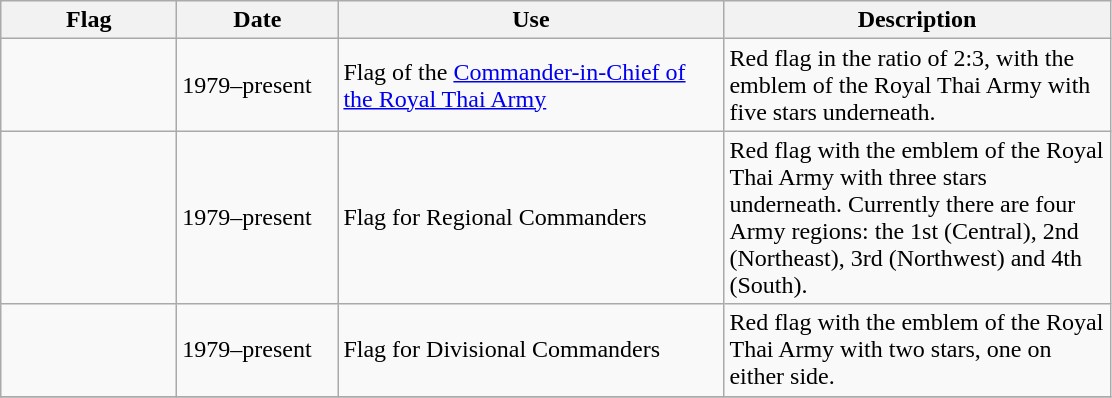<table class="wikitable">
<tr>
<th width="110">Flag</th>
<th width="100">Date</th>
<th width="250">Use</th>
<th width="250">Description</th>
</tr>
<tr>
<td></td>
<td>1979–present</td>
<td>Flag of the <a href='#'>Commander-in-Chief of the Royal Thai Army</a></td>
<td>Red flag in the ratio of 2:3, with the emblem of the Royal Thai Army with five stars underneath.</td>
</tr>
<tr>
<td></td>
<td>1979–present</td>
<td>Flag for Regional Commanders</td>
<td>Red flag with the emblem of the Royal Thai Army with three stars underneath. Currently there are four Army regions: the 1st (Central), 2nd (Northeast), 3rd (Northwest) and 4th (South).</td>
</tr>
<tr>
<td></td>
<td>1979–present</td>
<td>Flag for Divisional Commanders</td>
<td>Red flag with the emblem of the Royal Thai Army with two stars, one on either side.</td>
</tr>
<tr>
</tr>
</table>
